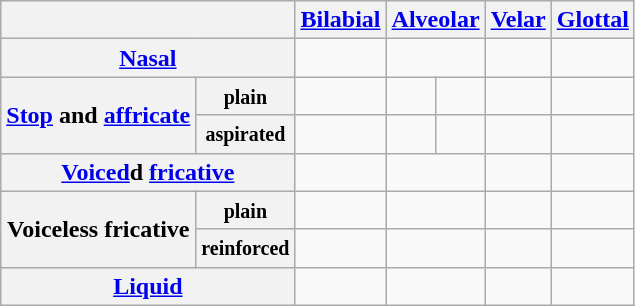<table class="wikitable">
<tr>
<th colspan="2"></th>
<th><a href='#'>Bilabial</a></th>
<th colspan="2"><a href='#'>Alveolar</a></th>
<th><a href='#'>Velar</a></th>
<th><a href='#'>Glottal</a></th>
</tr>
<tr>
<th colspan="2"><a href='#'>Nasal</a></th>
<td> </td>
<td colspan="2"> </td>
<td> </td>
<td></td>
</tr>
<tr>
<th rowspan="2"><a href='#'>Stop</a> and <a href='#'>affricate</a></th>
<th><small>plain</small></th>
<td> </td>
<td> </td>
<td> </td>
<td> </td>
<td></td>
</tr>
<tr>
<th><small>aspirated</small></th>
<td> </td>
<td> </td>
<td> </td>
<td> </td>
<td></td>
</tr>
<tr>
<th colspan="2"><a href='#'>Voiced</a>d <a href='#'>fricative</a></th>
<td> </td>
<td colspan="2"> </td>
<td> </td>
<td></td>
</tr>
<tr>
<th rowspan="2">Voiceless fricative</th>
<th><small>plain</small></th>
<td></td>
<td colspan="2"> </td>
<td></td>
<td> </td>
</tr>
<tr>
<th><small>reinforced</small></th>
<td></td>
<td colspan="2"> </td>
<td></td>
<td> </td>
</tr>
<tr>
<th colspan="2"><a href='#'>Liquid</a></th>
<td></td>
<td colspan="2"> </td>
<td></td>
<td></td>
</tr>
</table>
